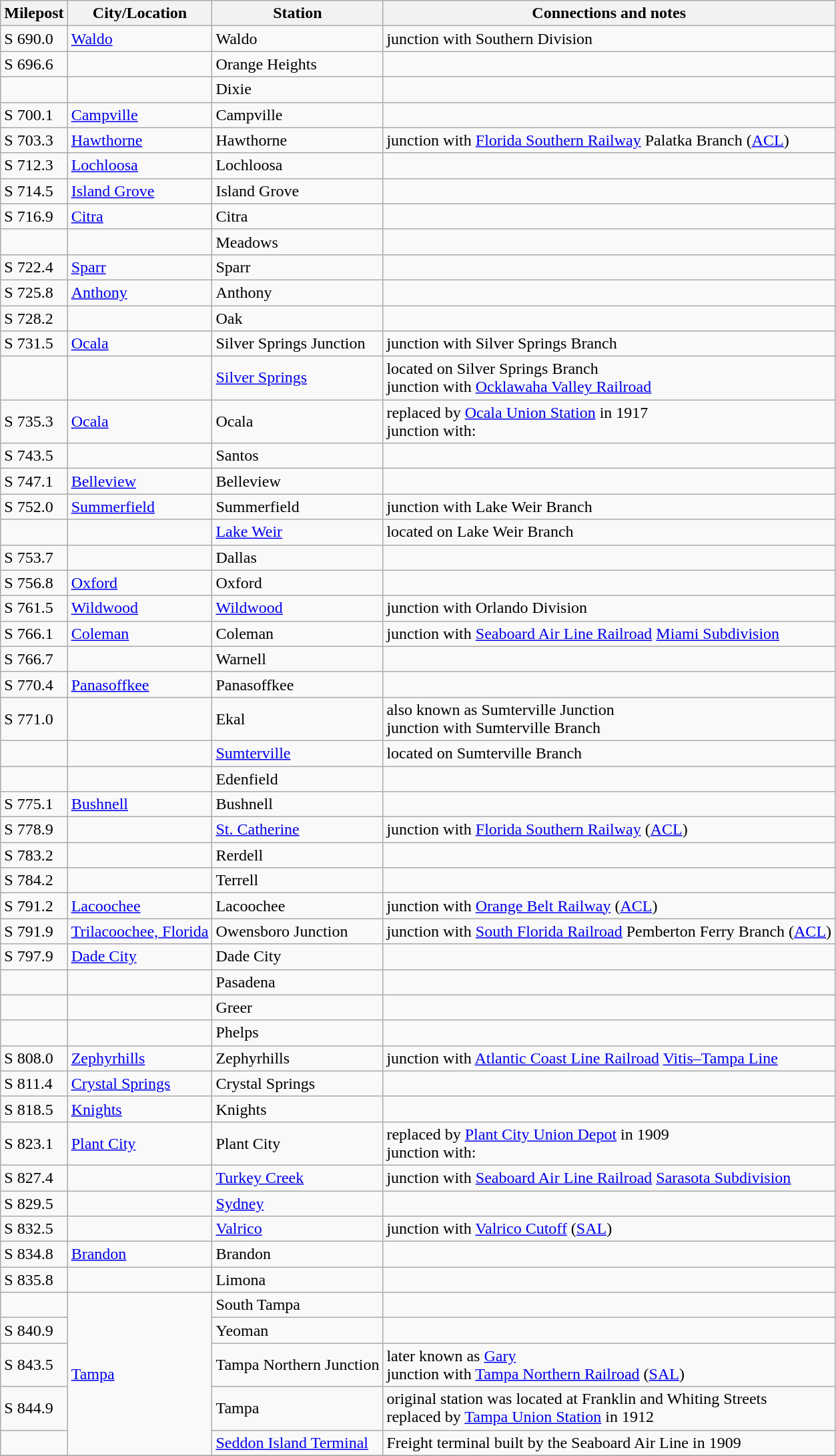<table class="wikitable mw-collapsible mw-collapsed">
<tr>
<th>Milepost</th>
<th>City/Location</th>
<th>Station</th>
<th>Connections and notes</th>
</tr>
<tr>
<td>S 690.0</td>
<td><a href='#'>Waldo</a></td>
<td>Waldo</td>
<td>junction with Southern Division</td>
</tr>
<tr>
<td>S 696.6</td>
<td></td>
<td>Orange Heights</td>
<td></td>
</tr>
<tr>
<td></td>
<td></td>
<td>Dixie</td>
<td></td>
</tr>
<tr>
<td>S 700.1</td>
<td><a href='#'>Campville</a></td>
<td>Campville</td>
<td></td>
</tr>
<tr>
<td>S 703.3</td>
<td><a href='#'>Hawthorne</a></td>
<td>Hawthorne</td>
<td>junction with <a href='#'>Florida Southern Railway</a> Palatka Branch (<a href='#'>ACL</a>)</td>
</tr>
<tr>
<td>S 712.3</td>
<td><a href='#'>Lochloosa</a></td>
<td>Lochloosa</td>
<td></td>
</tr>
<tr>
<td>S 714.5</td>
<td><a href='#'>Island Grove</a></td>
<td>Island Grove</td>
<td></td>
</tr>
<tr>
<td>S 716.9</td>
<td><a href='#'>Citra</a></td>
<td>Citra</td>
<td></td>
</tr>
<tr>
<td></td>
<td></td>
<td>Meadows</td>
<td></td>
</tr>
<tr>
<td>S 722.4</td>
<td><a href='#'>Sparr</a></td>
<td>Sparr</td>
<td></td>
</tr>
<tr>
<td>S 725.8</td>
<td><a href='#'>Anthony</a></td>
<td>Anthony</td>
<td></td>
</tr>
<tr>
<td>S 728.2</td>
<td></td>
<td>Oak</td>
<td></td>
</tr>
<tr>
<td>S 731.5</td>
<td><a href='#'>Ocala</a></td>
<td>Silver Springs Junction</td>
<td>junction with Silver Springs Branch</td>
</tr>
<tr>
<td></td>
<td></td>
<td><a href='#'>Silver Springs</a></td>
<td>located on Silver Springs Branch<br>junction with <a href='#'>Ocklawaha Valley Railroad</a></td>
</tr>
<tr>
<td>S 735.3</td>
<td><a href='#'>Ocala</a></td>
<td>Ocala</td>
<td>replaced by <a href='#'>Ocala Union Station</a> in 1917<br>junction with:</td>
</tr>
<tr>
<td>S 743.5</td>
<td></td>
<td>Santos</td>
<td></td>
</tr>
<tr>
<td>S 747.1</td>
<td><a href='#'>Belleview</a></td>
<td>Belleview</td>
<td></td>
</tr>
<tr>
<td>S 752.0</td>
<td><a href='#'>Summerfield</a></td>
<td>Summerfield</td>
<td>junction with Lake Weir Branch</td>
</tr>
<tr>
<td></td>
<td></td>
<td><a href='#'>Lake Weir</a></td>
<td>located on Lake Weir Branch</td>
</tr>
<tr>
<td>S 753.7</td>
<td></td>
<td>Dallas</td>
<td></td>
</tr>
<tr>
<td>S 756.8</td>
<td><a href='#'>Oxford</a></td>
<td>Oxford</td>
<td></td>
</tr>
<tr>
<td>S 761.5</td>
<td><a href='#'>Wildwood</a></td>
<td><a href='#'>Wildwood</a></td>
<td>junction with Orlando Division</td>
</tr>
<tr>
<td>S 766.1</td>
<td><a href='#'>Coleman</a></td>
<td>Coleman</td>
<td>junction with <a href='#'>Seaboard Air Line Railroad</a> <a href='#'>Miami Subdivision</a></td>
</tr>
<tr>
<td>S 766.7</td>
<td></td>
<td>Warnell</td>
<td></td>
</tr>
<tr>
<td>S 770.4</td>
<td><a href='#'>Panasoffkee</a></td>
<td>Panasoffkee</td>
<td></td>
</tr>
<tr>
<td>S 771.0</td>
<td></td>
<td>Ekal</td>
<td>also known as Sumterville Junction<br>junction with Sumterville Branch</td>
</tr>
<tr>
<td></td>
<td></td>
<td><a href='#'>Sumterville</a></td>
<td>located on Sumterville Branch</td>
</tr>
<tr>
<td></td>
<td></td>
<td>Edenfield</td>
<td></td>
</tr>
<tr>
<td>S 775.1</td>
<td><a href='#'>Bushnell</a></td>
<td>Bushnell</td>
<td></td>
</tr>
<tr>
<td>S 778.9</td>
<td></td>
<td><a href='#'>St. Catherine</a></td>
<td>junction with <a href='#'>Florida Southern Railway</a> (<a href='#'>ACL</a>)</td>
</tr>
<tr>
<td>S 783.2</td>
<td></td>
<td>Rerdell</td>
<td></td>
</tr>
<tr>
<td>S 784.2</td>
<td></td>
<td>Terrell</td>
<td></td>
</tr>
<tr>
<td>S 791.2</td>
<td><a href='#'>Lacoochee</a></td>
<td>Lacoochee</td>
<td>junction with <a href='#'>Orange Belt Railway</a> (<a href='#'>ACL</a>)</td>
</tr>
<tr>
<td>S 791.9</td>
<td><a href='#'>Trilacoochee, Florida</a></td>
<td>Owensboro Junction</td>
<td>junction with <a href='#'>South Florida Railroad</a> Pemberton Ferry Branch (<a href='#'>ACL</a>)</td>
</tr>
<tr>
<td>S 797.9</td>
<td><a href='#'>Dade City</a></td>
<td>Dade City</td>
<td></td>
</tr>
<tr>
<td></td>
<td></td>
<td>Pasadena</td>
<td></td>
</tr>
<tr>
<td></td>
<td></td>
<td>Greer</td>
<td></td>
</tr>
<tr>
<td></td>
<td></td>
<td>Phelps</td>
<td></td>
</tr>
<tr>
<td>S 808.0</td>
<td><a href='#'>Zephyrhills</a></td>
<td>Zephyrhills</td>
<td>junction with <a href='#'>Atlantic Coast Line Railroad</a> <a href='#'>Vitis–Tampa Line</a></td>
</tr>
<tr>
<td>S 811.4</td>
<td><a href='#'>Crystal Springs</a></td>
<td>Crystal Springs</td>
<td></td>
</tr>
<tr>
<td>S 818.5</td>
<td><a href='#'>Knights</a></td>
<td>Knights</td>
<td></td>
</tr>
<tr>
<td>S 823.1</td>
<td><a href='#'>Plant City</a></td>
<td>Plant City</td>
<td>replaced by <a href='#'>Plant City Union Depot</a> in 1909<br>junction with:</td>
</tr>
<tr>
<td>S 827.4</td>
<td></td>
<td><a href='#'>Turkey Creek</a></td>
<td>junction with <a href='#'>Seaboard Air Line Railroad</a> <a href='#'>Sarasota Subdivision</a></td>
</tr>
<tr>
<td>S 829.5</td>
<td></td>
<td><a href='#'>Sydney</a></td>
<td></td>
</tr>
<tr>
<td>S 832.5</td>
<td></td>
<td><a href='#'>Valrico</a></td>
<td>junction with <a href='#'>Valrico Cutoff</a> (<a href='#'>SAL</a>)</td>
</tr>
<tr>
<td>S 834.8</td>
<td><a href='#'>Brandon</a></td>
<td>Brandon</td>
<td></td>
</tr>
<tr>
<td>S 835.8</td>
<td></td>
<td>Limona</td>
<td></td>
</tr>
<tr>
<td></td>
<td ! rowspan="5"><a href='#'>Tampa</a></td>
<td>South Tampa</td>
<td></td>
</tr>
<tr>
<td>S 840.9</td>
<td>Yeoman</td>
<td></td>
</tr>
<tr>
<td>S 843.5</td>
<td>Tampa Northern Junction</td>
<td>later known as <a href='#'>Gary</a><br>junction with <a href='#'>Tampa Northern Railroad</a> (<a href='#'>SAL</a>)</td>
</tr>
<tr>
<td>S 844.9</td>
<td>Tampa</td>
<td>original station was located at Franklin and Whiting Streets<br>replaced by <a href='#'>Tampa Union Station</a> in 1912</td>
</tr>
<tr>
<td></td>
<td><a href='#'>Seddon Island Terminal</a></td>
<td>Freight terminal built by the Seaboard Air Line in 1909</td>
</tr>
<tr>
</tr>
</table>
